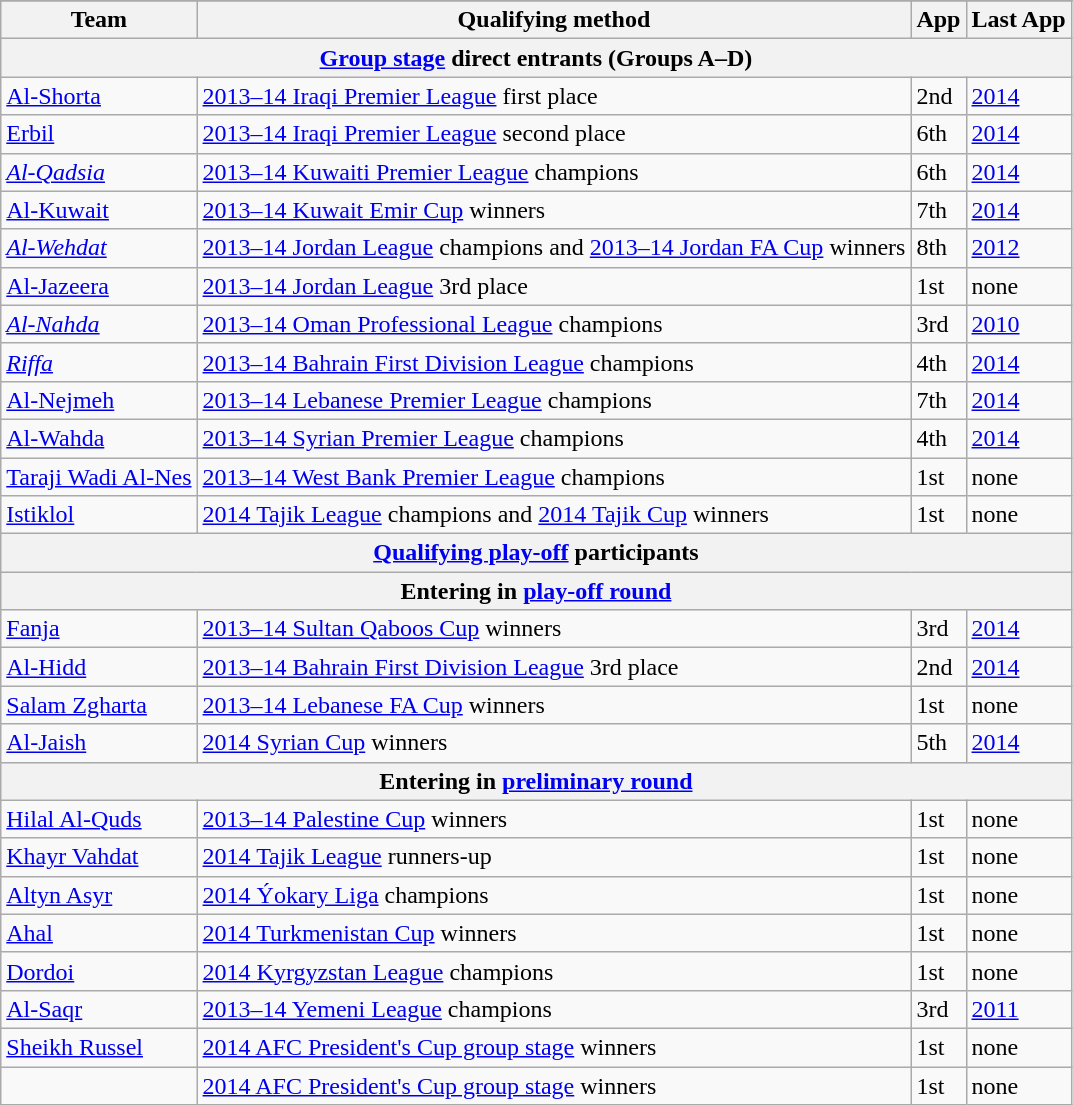<table class="wikitable">
<tr>
</tr>
<tr>
<th>Team</th>
<th>Qualifying method</th>
<th>App</th>
<th>Last App</th>
</tr>
<tr>
<th colspan=4><a href='#'>Group stage</a> direct entrants (Groups A–D)</th>
</tr>
<tr>
<td> <a href='#'>Al-Shorta</a></td>
<td><a href='#'>2013–14 Iraqi Premier League</a> first place</td>
<td>2nd</td>
<td><a href='#'>2014</a></td>
</tr>
<tr>
<td> <a href='#'>Erbil</a></td>
<td><a href='#'>2013–14 Iraqi Premier League</a> second place</td>
<td>6th</td>
<td><a href='#'>2014</a></td>
</tr>
<tr>
<td> <em><a href='#'>Al-Qadsia</a></em></td>
<td><a href='#'>2013–14 Kuwaiti Premier League</a> champions</td>
<td>6th</td>
<td><a href='#'>2014</a></td>
</tr>
<tr>
<td> <a href='#'>Al-Kuwait</a></td>
<td><a href='#'>2013–14 Kuwait Emir Cup</a> winners</td>
<td>7th</td>
<td><a href='#'>2014</a></td>
</tr>
<tr>
<td> <em><a href='#'>Al-Wehdat</a></em></td>
<td><a href='#'>2013–14 Jordan League</a> champions and <a href='#'>2013–14 Jordan FA Cup</a> winners</td>
<td>8th</td>
<td><a href='#'>2012</a></td>
</tr>
<tr>
<td> <a href='#'>Al-Jazeera</a></td>
<td><a href='#'>2013–14 Jordan League</a> 3rd place</td>
<td>1st</td>
<td>none</td>
</tr>
<tr>
<td> <em><a href='#'>Al-Nahda</a></em></td>
<td><a href='#'>2013–14 Oman Professional League</a> champions</td>
<td>3rd</td>
<td><a href='#'>2010</a></td>
</tr>
<tr>
<td> <em><a href='#'>Riffa</a></em></td>
<td><a href='#'>2013–14 Bahrain First Division League</a> champions</td>
<td>4th</td>
<td><a href='#'>2014</a></td>
</tr>
<tr>
<td> <a href='#'>Al-Nejmeh</a></td>
<td><a href='#'>2013–14 Lebanese Premier League</a> champions</td>
<td>7th</td>
<td><a href='#'>2014</a></td>
</tr>
<tr>
<td> <a href='#'>Al-Wahda</a></td>
<td><a href='#'>2013–14 Syrian Premier League</a> champions</td>
<td>4th</td>
<td><a href='#'>2014</a></td>
</tr>
<tr>
<td> <a href='#'>Taraji Wadi Al-Nes</a></td>
<td><a href='#'>2013–14 West Bank Premier League</a> champions</td>
<td>1st</td>
<td>none</td>
</tr>
<tr>
<td> <a href='#'>Istiklol</a></td>
<td><a href='#'>2014 Tajik League</a> champions and <a href='#'>2014 Tajik Cup</a> winners</td>
<td>1st</td>
<td>none</td>
</tr>
<tr>
<th colspan=4><a href='#'>Qualifying play-off</a> participants</th>
</tr>
<tr>
<th colspan=4>Entering in <a href='#'>play-off round</a></th>
</tr>
<tr>
<td> <a href='#'>Fanja</a></td>
<td><a href='#'>2013–14 Sultan Qaboos Cup</a> winners</td>
<td>3rd</td>
<td><a href='#'>2014</a></td>
</tr>
<tr>
<td> <a href='#'>Al-Hidd</a></td>
<td><a href='#'>2013–14 Bahrain First Division League</a> 3rd place</td>
<td>2nd</td>
<td><a href='#'>2014</a></td>
</tr>
<tr>
<td> <a href='#'>Salam Zgharta</a></td>
<td><a href='#'>2013–14 Lebanese FA Cup</a> winners</td>
<td>1st</td>
<td>none</td>
</tr>
<tr>
<td> <a href='#'>Al-Jaish</a></td>
<td><a href='#'>2014 Syrian Cup</a> winners</td>
<td>5th</td>
<td><a href='#'>2014</a></td>
</tr>
<tr>
<th colspan=4>Entering in <a href='#'>preliminary round</a></th>
</tr>
<tr>
<td> <a href='#'>Hilal Al-Quds</a></td>
<td><a href='#'>2013–14 Palestine Cup</a> winners</td>
<td>1st</td>
<td>none</td>
</tr>
<tr>
<td> <a href='#'>Khayr Vahdat</a></td>
<td><a href='#'>2014 Tajik League</a> runners-up</td>
<td>1st</td>
<td>none</td>
</tr>
<tr>
<td> <a href='#'>Altyn Asyr</a></td>
<td><a href='#'>2014 Ýokary Liga</a> champions</td>
<td>1st</td>
<td>none</td>
</tr>
<tr>
<td> <a href='#'>Ahal</a></td>
<td><a href='#'>2014 Turkmenistan Cup</a> winners</td>
<td>1st</td>
<td>none</td>
</tr>
<tr>
<td> <a href='#'>Dordoi</a></td>
<td><a href='#'>2014 Kyrgyzstan League</a> champions</td>
<td>1st</td>
<td>none</td>
</tr>
<tr>
<td> <a href='#'>Al-Saqr</a></td>
<td><a href='#'>2013–14 Yemeni League</a> champions</td>
<td>3rd</td>
<td><a href='#'>2011</a></td>
</tr>
<tr>
<td> <a href='#'>Sheikh Russel</a></td>
<td><a href='#'>2014 AFC President's Cup group stage</a> winners</td>
<td>1st</td>
<td>none</td>
</tr>
<tr>
<td></td>
<td><a href='#'>2014 AFC President's Cup group stage</a> winners</td>
<td>1st</td>
<td>none</td>
</tr>
</table>
